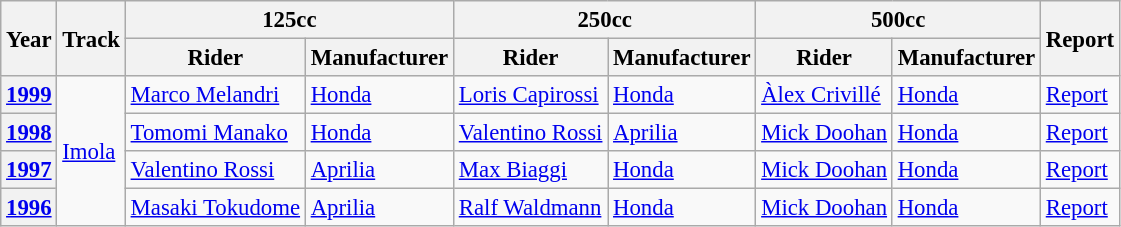<table class="wikitable" style="font-size:95%;">
<tr>
<th rowspan=2>Year</th>
<th rowspan=2>Track</th>
<th colspan=2>125cc</th>
<th colspan=2>250cc</th>
<th colspan=2>500cc</th>
<th rowspan=2>Report</th>
</tr>
<tr>
<th>Rider</th>
<th>Manufacturer</th>
<th>Rider</th>
<th>Manufacturer</th>
<th>Rider</th>
<th>Manufacturer</th>
</tr>
<tr>
<th><a href='#'>1999</a></th>
<td rowspan="4"><a href='#'>Imola</a></td>
<td> <a href='#'>Marco Melandri</a></td>
<td><a href='#'>Honda</a></td>
<td> <a href='#'>Loris Capirossi</a></td>
<td><a href='#'>Honda</a></td>
<td> <a href='#'>Àlex Crivillé</a></td>
<td><a href='#'>Honda</a></td>
<td><a href='#'>Report</a></td>
</tr>
<tr>
<th><a href='#'>1998</a></th>
<td> <a href='#'>Tomomi Manako</a></td>
<td><a href='#'>Honda</a></td>
<td> <a href='#'>Valentino Rossi</a></td>
<td><a href='#'>Aprilia</a></td>
<td> <a href='#'>Mick Doohan</a></td>
<td><a href='#'>Honda</a></td>
<td><a href='#'>Report</a></td>
</tr>
<tr>
<th><a href='#'>1997</a></th>
<td> <a href='#'>Valentino Rossi</a></td>
<td><a href='#'>Aprilia</a></td>
<td> <a href='#'>Max Biaggi</a></td>
<td><a href='#'>Honda</a></td>
<td> <a href='#'>Mick Doohan</a></td>
<td><a href='#'>Honda</a></td>
<td><a href='#'>Report</a></td>
</tr>
<tr>
<th><a href='#'>1996</a></th>
<td> <a href='#'>Masaki Tokudome</a></td>
<td><a href='#'>Aprilia</a></td>
<td> <a href='#'>Ralf Waldmann</a></td>
<td><a href='#'>Honda</a></td>
<td> <a href='#'>Mick Doohan</a></td>
<td><a href='#'>Honda</a></td>
<td><a href='#'>Report</a></td>
</tr>
</table>
